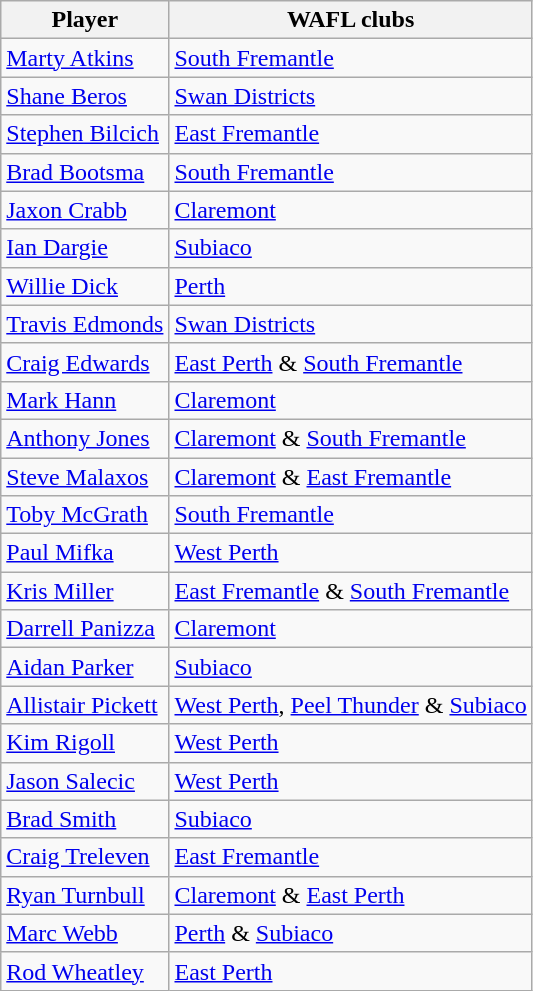<table class="wikitable sortable">
<tr>
<th>Player</th>
<th>WAFL clubs</th>
</tr>
<tr>
<td><a href='#'>Marty Atkins</a></td>
<td><a href='#'>South Fremantle</a></td>
</tr>
<tr>
<td><a href='#'>Shane Beros</a></td>
<td><a href='#'>Swan Districts</a></td>
</tr>
<tr>
<td><a href='#'>Stephen Bilcich</a></td>
<td><a href='#'>East Fremantle</a></td>
</tr>
<tr>
<td><a href='#'>Brad Bootsma</a></td>
<td><a href='#'>South Fremantle</a></td>
</tr>
<tr>
<td><a href='#'>Jaxon Crabb</a></td>
<td><a href='#'>Claremont</a></td>
</tr>
<tr>
<td><a href='#'>Ian Dargie</a></td>
<td><a href='#'>Subiaco</a></td>
</tr>
<tr>
<td><a href='#'>Willie Dick</a></td>
<td><a href='#'>Perth</a></td>
</tr>
<tr>
<td><a href='#'>Travis Edmonds</a></td>
<td><a href='#'>Swan Districts</a></td>
</tr>
<tr>
<td><a href='#'>Craig Edwards</a></td>
<td><a href='#'>East Perth</a> & <a href='#'>South Fremantle</a></td>
</tr>
<tr>
<td><a href='#'>Mark Hann</a></td>
<td><a href='#'>Claremont</a></td>
</tr>
<tr>
<td><a href='#'>Anthony Jones</a></td>
<td><a href='#'>Claremont</a> & <a href='#'>South Fremantle</a></td>
</tr>
<tr>
<td><a href='#'>Steve Malaxos</a></td>
<td><a href='#'>Claremont</a> & <a href='#'>East Fremantle</a></td>
</tr>
<tr>
<td><a href='#'>Toby McGrath</a></td>
<td><a href='#'>South Fremantle</a></td>
</tr>
<tr>
<td><a href='#'>Paul Mifka</a></td>
<td><a href='#'>West Perth</a></td>
</tr>
<tr>
<td><a href='#'>Kris Miller</a></td>
<td><a href='#'>East Fremantle</a> & <a href='#'>South Fremantle</a></td>
</tr>
<tr>
<td><a href='#'>Darrell Panizza</a></td>
<td><a href='#'>Claremont</a></td>
</tr>
<tr>
<td><a href='#'>Aidan Parker</a></td>
<td><a href='#'>Subiaco</a></td>
</tr>
<tr>
<td><a href='#'>Allistair Pickett</a></td>
<td><a href='#'>West Perth</a>, <a href='#'>Peel Thunder</a> & <a href='#'>Subiaco</a></td>
</tr>
<tr>
<td><a href='#'>Kim Rigoll</a></td>
<td><a href='#'>West Perth</a></td>
</tr>
<tr>
<td><a href='#'>Jason Salecic</a></td>
<td><a href='#'>West Perth</a></td>
</tr>
<tr>
<td><a href='#'>Brad Smith</a></td>
<td><a href='#'>Subiaco</a></td>
</tr>
<tr>
<td><a href='#'>Craig Treleven</a></td>
<td><a href='#'>East Fremantle</a></td>
</tr>
<tr>
<td><a href='#'>Ryan Turnbull</a></td>
<td><a href='#'>Claremont</a> & <a href='#'>East Perth</a></td>
</tr>
<tr>
<td><a href='#'>Marc Webb</a></td>
<td><a href='#'>Perth</a> & <a href='#'>Subiaco</a></td>
</tr>
<tr>
<td><a href='#'>Rod Wheatley</a></td>
<td><a href='#'>East Perth</a></td>
</tr>
</table>
